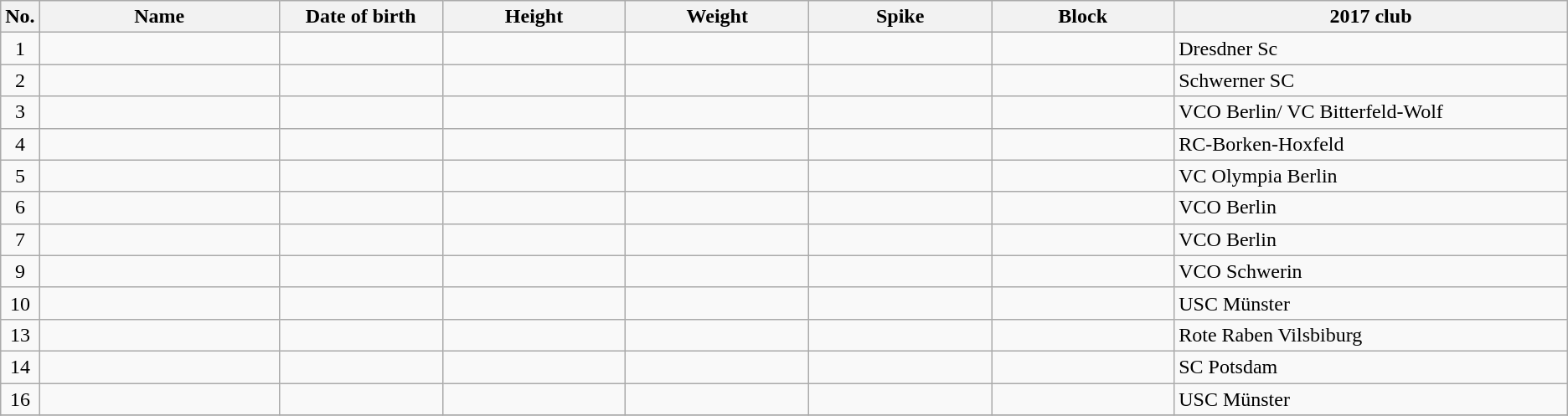<table class="wikitable sortable" style="font-size:100%; text-align:center;">
<tr>
<th>No.</th>
<th style="width:12em">Name</th>
<th style="width:8em">Date of birth</th>
<th style="width:9em">Height</th>
<th style="width:9em">Weight</th>
<th style="width:9em">Spike</th>
<th style="width:9em">Block</th>
<th style="width:20em">2017 club</th>
</tr>
<tr>
<td>1</td>
<td align=left></td>
<td align=right></td>
<td></td>
<td></td>
<td></td>
<td></td>
<td align=left>Dresdner Sc</td>
</tr>
<tr>
<td>2</td>
<td align=left></td>
<td align=right></td>
<td></td>
<td></td>
<td></td>
<td></td>
<td align=left>Schwerner SC</td>
</tr>
<tr>
<td>3</td>
<td align=left></td>
<td align=right></td>
<td></td>
<td></td>
<td></td>
<td></td>
<td align=left>VCO Berlin/ VC Bitterfeld-Wolf</td>
</tr>
<tr>
<td>4</td>
<td align=left></td>
<td align=right></td>
<td></td>
<td></td>
<td></td>
<td></td>
<td align=left>RC-Borken-Hoxfeld</td>
</tr>
<tr>
<td>5</td>
<td align=left></td>
<td align=right></td>
<td></td>
<td></td>
<td></td>
<td></td>
<td align=left>VC Olympia Berlin</td>
</tr>
<tr>
<td>6</td>
<td align=left></td>
<td align=right></td>
<td></td>
<td></td>
<td></td>
<td></td>
<td align=left>VCO Berlin</td>
</tr>
<tr>
<td>7</td>
<td align=left></td>
<td align=right></td>
<td></td>
<td></td>
<td></td>
<td></td>
<td align=left>VCO Berlin</td>
</tr>
<tr>
<td>9</td>
<td align=left></td>
<td align=right></td>
<td></td>
<td></td>
<td></td>
<td></td>
<td align=left>VCO Schwerin</td>
</tr>
<tr>
<td>10</td>
<td align=left></td>
<td align=right></td>
<td></td>
<td></td>
<td></td>
<td></td>
<td align=left>USC Münster</td>
</tr>
<tr>
<td>13</td>
<td align=left></td>
<td align=right></td>
<td></td>
<td></td>
<td></td>
<td></td>
<td align=left>Rote Raben Vilsbiburg</td>
</tr>
<tr>
<td>14</td>
<td align=left></td>
<td align=right></td>
<td></td>
<td></td>
<td></td>
<td></td>
<td align=left>SC Potsdam</td>
</tr>
<tr>
<td>16</td>
<td align=left></td>
<td align=right></td>
<td></td>
<td></td>
<td></td>
<td></td>
<td align=left>USC Münster</td>
</tr>
<tr>
</tr>
</table>
